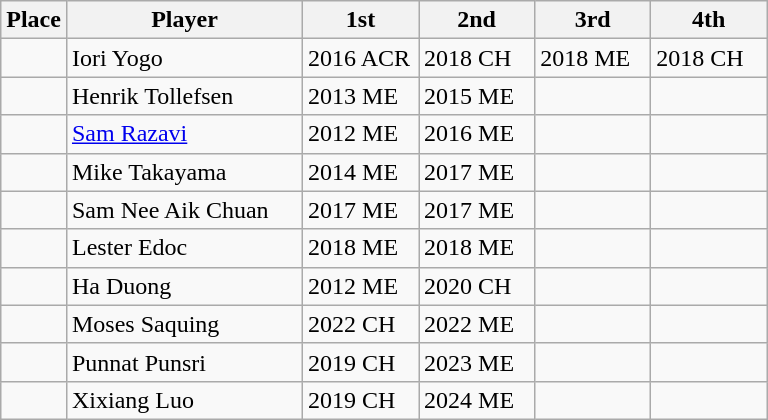<table class="wikitable sortable">
<tr>
<th width="20">Place</th>
<th width="150">Player</th>
<th width="70">1st</th>
<th width="70">2nd</th>
<th width="70">3rd</th>
<th width="70">4th</th>
</tr>
<tr>
<td></td>
<td> Iori Yogo</td>
<td>2016 ACR</td>
<td>2018 CH</td>
<td>2018 ME</td>
<td>2018 CH</td>
</tr>
<tr>
<td></td>
<td> Henrik Tollefsen</td>
<td>2013 ME</td>
<td>2015 ME</td>
<td></td>
<td></td>
</tr>
<tr>
<td></td>
<td> <a href='#'>Sam Razavi</a></td>
<td>2012 ME</td>
<td>2016 ME</td>
<td></td>
<td></td>
</tr>
<tr>
<td></td>
<td> Mike Takayama</td>
<td>2014 ME</td>
<td>2017 ME</td>
<td></td>
<td></td>
</tr>
<tr>
<td></td>
<td> Sam Nee Aik Chuan</td>
<td>2017 ME</td>
<td>2017 ME</td>
<td></td>
<td></td>
</tr>
<tr>
<td></td>
<td> Lester Edoc</td>
<td>2018 ME</td>
<td>2018 ME</td>
<td></td>
<td></td>
</tr>
<tr>
<td></td>
<td> Ha Duong</td>
<td>2012 ME</td>
<td>2020 CH</td>
<td></td>
<td></td>
</tr>
<tr>
<td></td>
<td> Moses Saquing</td>
<td>2022 CH</td>
<td>2022 ME</td>
<td></td>
<td></td>
</tr>
<tr>
<td></td>
<td> Punnat Punsri</td>
<td>2019 CH</td>
<td>2023 ME</td>
<td></td>
<td></td>
</tr>
<tr>
<td></td>
<td> Xixiang Luo</td>
<td>2019 CH</td>
<td>2024 ME</td>
<td></td>
<td></td>
</tr>
</table>
